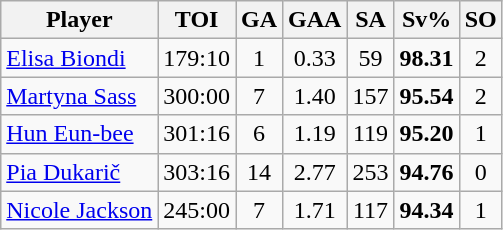<table class="wikitable sortable" style="text-align:center;">
<tr>
<th>Player</th>
<th>TOI</th>
<th>GA</th>
<th>GAA</th>
<th>SA</th>
<th>Sv%</th>
<th>SO</th>
</tr>
<tr>
<td style="text-align:left;"> <a href='#'>Elisa Biondi</a></td>
<td>179:10</td>
<td>1</td>
<td>0.33</td>
<td>59</td>
<td><strong>98.31</strong></td>
<td>2</td>
</tr>
<tr>
<td style="text-align:left;"> <a href='#'>Martyna Sass</a></td>
<td>300:00</td>
<td>7</td>
<td>1.40</td>
<td>157</td>
<td><strong>95.54</strong></td>
<td>2</td>
</tr>
<tr>
<td style="text-align:left;"> <a href='#'>Hun Eun-bee</a></td>
<td>301:16</td>
<td>6</td>
<td>1.19</td>
<td>119</td>
<td><strong>95.20</strong></td>
<td>1</td>
</tr>
<tr>
<td style="text-align:left;"> <a href='#'>Pia Dukarič</a></td>
<td>303:16</td>
<td>14</td>
<td>2.77</td>
<td>253</td>
<td><strong>94.76</strong></td>
<td>0</td>
</tr>
<tr>
<td style="text-align:left;"> <a href='#'>Nicole Jackson</a></td>
<td>245:00</td>
<td>7</td>
<td>1.71</td>
<td>117</td>
<td><strong>94.34</strong></td>
<td>1</td>
</tr>
</table>
